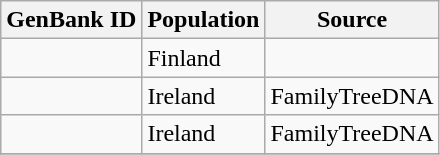<table class="wikitable sortable">
<tr>
<th scope="col">GenBank ID</th>
<th scope="col">Population</th>
<th scope="col">Source</th>
</tr>
<tr>
<td></td>
<td>Finland</td>
<td></td>
</tr>
<tr>
<td></td>
<td>Ireland</td>
<td>FamilyTreeDNA</td>
</tr>
<tr>
<td></td>
<td>Ireland</td>
<td>FamilyTreeDNA</td>
</tr>
<tr>
</tr>
</table>
